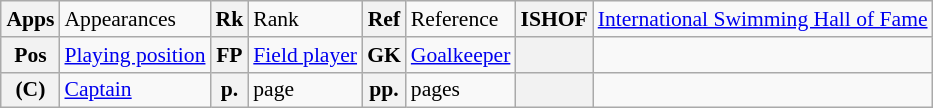<table class="wikitable" style="text-align: left; font-size: 90%; margin-left: 1em;">
<tr>
<th>Apps</th>
<td>Appearances</td>
<th>Rk</th>
<td>Rank</td>
<th>Ref</th>
<td>Reference</td>
<th>ISHOF</th>
<td><a href='#'>International Swimming Hall of Fame</a></td>
</tr>
<tr>
<th>Pos</th>
<td><a href='#'>Playing position</a></td>
<th>FP</th>
<td><a href='#'>Field player</a></td>
<th>GK</th>
<td><a href='#'>Goalkeeper</a></td>
<th></th>
<td></td>
</tr>
<tr>
<th>(C)</th>
<td><a href='#'>Captain</a></td>
<th>p.</th>
<td>page</td>
<th>pp.</th>
<td>pages</td>
<th></th>
<td></td>
</tr>
</table>
